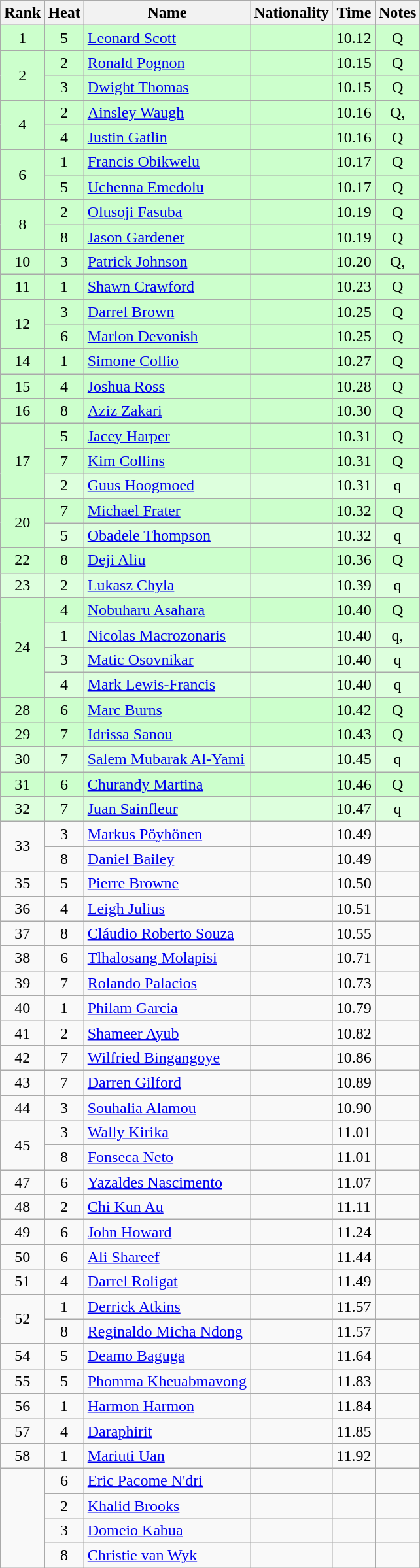<table class="wikitable sortable" style="text-align:center">
<tr>
<th>Rank</th>
<th>Heat</th>
<th>Name</th>
<th>Nationality</th>
<th>Time</th>
<th>Notes</th>
</tr>
<tr bgcolor=ccffcc>
<td>1</td>
<td>5</td>
<td align=left><a href='#'>Leonard Scott</a></td>
<td align=left></td>
<td>10.12</td>
<td>Q</td>
</tr>
<tr bgcolor=ccffcc>
<td rowspan="2">2</td>
<td>2</td>
<td align=left><a href='#'>Ronald Pognon</a></td>
<td align=left></td>
<td>10.15</td>
<td>Q</td>
</tr>
<tr bgcolor=ccffcc>
<td>3</td>
<td align=left><a href='#'>Dwight Thomas</a></td>
<td align=left></td>
<td>10.15</td>
<td>Q</td>
</tr>
<tr bgcolor=ccffcc>
<td rowspan="2">4</td>
<td>2</td>
<td align=left><a href='#'>Ainsley Waugh</a></td>
<td align=left></td>
<td>10.16</td>
<td>Q, </td>
</tr>
<tr bgcolor=ccffcc>
<td>4</td>
<td align=left><a href='#'>Justin Gatlin</a></td>
<td align=left></td>
<td>10.16</td>
<td>Q</td>
</tr>
<tr bgcolor=ccffcc>
<td rowspan="2">6</td>
<td>1</td>
<td align=left><a href='#'>Francis Obikwelu</a></td>
<td align=left></td>
<td>10.17</td>
<td>Q</td>
</tr>
<tr bgcolor=ccffcc>
<td>5</td>
<td align=left><a href='#'>Uchenna Emedolu</a></td>
<td align=left></td>
<td>10.17</td>
<td>Q</td>
</tr>
<tr bgcolor=ccffcc>
<td rowspan="2">8</td>
<td>2</td>
<td align=left><a href='#'>Olusoji Fasuba</a></td>
<td align=left></td>
<td>10.19</td>
<td>Q</td>
</tr>
<tr bgcolor=ccffcc>
<td>8</td>
<td align=left><a href='#'>Jason Gardener</a></td>
<td align=left></td>
<td>10.19</td>
<td>Q</td>
</tr>
<tr bgcolor=ccffcc>
<td>10</td>
<td>3</td>
<td align=left><a href='#'>Patrick Johnson</a></td>
<td align=left></td>
<td>10.20</td>
<td>Q, </td>
</tr>
<tr bgcolor=ccffcc>
<td>11</td>
<td>1</td>
<td align=left><a href='#'>Shawn Crawford</a></td>
<td align=left></td>
<td>10.23</td>
<td>Q</td>
</tr>
<tr bgcolor=ccffcc>
<td rowspan="2">12</td>
<td>3</td>
<td align=left><a href='#'>Darrel Brown</a></td>
<td align=left></td>
<td>10.25</td>
<td>Q</td>
</tr>
<tr bgcolor=ccffcc>
<td>6</td>
<td align=left><a href='#'>Marlon Devonish</a></td>
<td align=left></td>
<td>10.25</td>
<td>Q</td>
</tr>
<tr bgcolor=ccffcc>
<td>14</td>
<td>1</td>
<td align=left><a href='#'>Simone Collio</a></td>
<td align=left></td>
<td>10.27</td>
<td>Q</td>
</tr>
<tr bgcolor=ccffcc>
<td>15</td>
<td>4</td>
<td align=left><a href='#'>Joshua Ross</a></td>
<td align=left></td>
<td>10.28</td>
<td>Q</td>
</tr>
<tr bgcolor=ccffcc>
<td>16</td>
<td>8</td>
<td align=left><a href='#'>Aziz Zakari</a></td>
<td align=left></td>
<td>10.30</td>
<td>Q</td>
</tr>
<tr bgcolor=ccffcc>
<td rowspan="3">17</td>
<td>5</td>
<td align=left><a href='#'>Jacey Harper</a></td>
<td align=left></td>
<td>10.31</td>
<td>Q</td>
</tr>
<tr bgcolor=ccffcc>
<td>7</td>
<td align=left><a href='#'>Kim Collins</a></td>
<td align=left></td>
<td>10.31</td>
<td>Q</td>
</tr>
<tr bgcolor=ddffdd>
<td>2</td>
<td align=left><a href='#'>Guus Hoogmoed</a></td>
<td align=left></td>
<td>10.31</td>
<td>q</td>
</tr>
<tr bgcolor=ccffcc>
<td rowspan="2">20</td>
<td>7</td>
<td align=left><a href='#'>Michael Frater</a></td>
<td align=left></td>
<td>10.32</td>
<td>Q</td>
</tr>
<tr bgcolor=ddffdd>
<td>5</td>
<td align=left><a href='#'>Obadele Thompson</a></td>
<td align=left></td>
<td>10.32</td>
<td>q</td>
</tr>
<tr bgcolor=ccffcc>
<td>22</td>
<td>8</td>
<td align=left><a href='#'>Deji Aliu</a></td>
<td align=left></td>
<td>10.36</td>
<td>Q</td>
</tr>
<tr bgcolor=ddffdd>
<td>23</td>
<td>2</td>
<td align=left><a href='#'>Lukasz Chyla</a></td>
<td align=left></td>
<td>10.39</td>
<td>q</td>
</tr>
<tr bgcolor=ccffcc>
<td rowspan="4">24</td>
<td>4</td>
<td align=left><a href='#'>Nobuharu Asahara</a></td>
<td align=left></td>
<td>10.40</td>
<td>Q</td>
</tr>
<tr bgcolor=ddffdd>
<td>1</td>
<td align=left><a href='#'>Nicolas Macrozonaris</a></td>
<td align=left></td>
<td>10.40</td>
<td>q, </td>
</tr>
<tr bgcolor=ddffdd>
<td>3</td>
<td align=left><a href='#'>Matic Osovnikar</a></td>
<td align=left></td>
<td>10.40</td>
<td>q</td>
</tr>
<tr bgcolor=ddffdd>
<td>4</td>
<td align=left><a href='#'>Mark Lewis-Francis</a></td>
<td align=left></td>
<td>10.40</td>
<td>q</td>
</tr>
<tr bgcolor=ccffcc>
<td>28</td>
<td>6</td>
<td align=left><a href='#'>Marc Burns</a></td>
<td align=left></td>
<td>10.42</td>
<td>Q</td>
</tr>
<tr bgcolor=ccffcc>
<td>29</td>
<td>7</td>
<td align=left><a href='#'>Idrissa Sanou</a></td>
<td align=left></td>
<td>10.43</td>
<td>Q</td>
</tr>
<tr bgcolor=ddffdd>
<td>30</td>
<td>7</td>
<td align=left><a href='#'>Salem Mubarak Al-Yami</a></td>
<td align=left></td>
<td>10.45</td>
<td>q</td>
</tr>
<tr bgcolor=ccffcc>
<td>31</td>
<td>6</td>
<td align=left><a href='#'>Churandy Martina</a></td>
<td align=left></td>
<td>10.46</td>
<td>Q</td>
</tr>
<tr bgcolor=ddffdd>
<td>32</td>
<td>7</td>
<td align=left><a href='#'>Juan Sainfleur</a></td>
<td align=left></td>
<td>10.47</td>
<td>q</td>
</tr>
<tr>
<td rowspan="2">33</td>
<td>3</td>
<td align=left><a href='#'>Markus Pöyhönen</a></td>
<td align=left></td>
<td>10.49</td>
<td></td>
</tr>
<tr>
<td>8</td>
<td align=left><a href='#'>Daniel Bailey</a></td>
<td align=left></td>
<td>10.49</td>
<td></td>
</tr>
<tr>
<td>35</td>
<td>5</td>
<td align=left><a href='#'>Pierre Browne</a></td>
<td align=left></td>
<td>10.50</td>
<td></td>
</tr>
<tr>
<td>36</td>
<td>4</td>
<td align=left><a href='#'>Leigh Julius</a></td>
<td align=left></td>
<td>10.51</td>
<td></td>
</tr>
<tr>
<td>37</td>
<td>8</td>
<td align=left><a href='#'>Cláudio Roberto Souza</a></td>
<td align=left></td>
<td>10.55</td>
<td></td>
</tr>
<tr>
<td>38</td>
<td>6</td>
<td align=left><a href='#'>Tlhalosang Molapisi</a></td>
<td align=left></td>
<td>10.71</td>
<td></td>
</tr>
<tr>
<td>39</td>
<td>7</td>
<td align=left><a href='#'>Rolando Palacios</a></td>
<td align=left></td>
<td>10.73</td>
<td></td>
</tr>
<tr>
<td>40</td>
<td>1</td>
<td align=left><a href='#'>Philam Garcia</a></td>
<td align=left></td>
<td>10.79</td>
<td></td>
</tr>
<tr>
<td>41</td>
<td>2</td>
<td align=left><a href='#'>Shameer Ayub</a></td>
<td align=left></td>
<td>10.82</td>
<td></td>
</tr>
<tr>
<td>42</td>
<td>7</td>
<td align=left><a href='#'>Wilfried Bingangoye</a></td>
<td align=left></td>
<td>10.86</td>
<td></td>
</tr>
<tr>
<td>43</td>
<td>7</td>
<td align=left><a href='#'>Darren Gilford</a></td>
<td align=left></td>
<td>10.89</td>
<td></td>
</tr>
<tr>
<td>44</td>
<td>3</td>
<td align=left><a href='#'>Souhalia Alamou</a></td>
<td align=left></td>
<td>10.90</td>
<td></td>
</tr>
<tr>
<td rowspan="2">45</td>
<td>3</td>
<td align=left><a href='#'>Wally Kirika</a></td>
<td align=left></td>
<td>11.01</td>
<td></td>
</tr>
<tr>
<td>8</td>
<td align=left><a href='#'>Fonseca Neto</a></td>
<td align=left></td>
<td>11.01</td>
<td></td>
</tr>
<tr>
<td>47</td>
<td>6</td>
<td align=left><a href='#'>Yazaldes Nascimento</a></td>
<td align=left></td>
<td>11.07</td>
<td></td>
</tr>
<tr>
<td>48</td>
<td>2</td>
<td align=left><a href='#'>Chi Kun Au</a></td>
<td align=left></td>
<td>11.11</td>
<td></td>
</tr>
<tr>
<td>49</td>
<td>6</td>
<td align=left><a href='#'>John Howard</a></td>
<td align=left></td>
<td>11.24</td>
<td></td>
</tr>
<tr>
<td>50</td>
<td>6</td>
<td align=left><a href='#'>Ali Shareef</a></td>
<td align=left></td>
<td>11.44</td>
<td></td>
</tr>
<tr>
<td>51</td>
<td>4</td>
<td align=left><a href='#'>Darrel Roligat</a></td>
<td align=left></td>
<td>11.49</td>
<td></td>
</tr>
<tr>
<td rowspan="2">52</td>
<td>1</td>
<td align=left><a href='#'>Derrick Atkins</a></td>
<td align=left></td>
<td>11.57</td>
<td></td>
</tr>
<tr>
<td>8</td>
<td align=left><a href='#'>Reginaldo Micha Ndong</a></td>
<td align=left></td>
<td>11.57</td>
<td></td>
</tr>
<tr>
<td>54</td>
<td>5</td>
<td align=left><a href='#'>Deamo Baguga</a></td>
<td align=left></td>
<td>11.64</td>
<td></td>
</tr>
<tr>
<td>55</td>
<td>5</td>
<td align=left><a href='#'>Phomma Kheuabmavong</a></td>
<td align=left></td>
<td>11.83</td>
<td></td>
</tr>
<tr>
<td>56</td>
<td>1</td>
<td align=left><a href='#'>Harmon Harmon</a></td>
<td align=left></td>
<td>11.84</td>
<td></td>
</tr>
<tr>
<td>57</td>
<td>4</td>
<td align=left><a href='#'>Daraphirit</a></td>
<td align=left></td>
<td>11.85</td>
<td></td>
</tr>
<tr>
<td>58</td>
<td>1</td>
<td align=left><a href='#'>Mariuti Uan</a></td>
<td align=left></td>
<td>11.92</td>
<td></td>
</tr>
<tr>
<td rowspan="4"></td>
<td>6</td>
<td align=left><a href='#'>Eric Pacome N'dri</a></td>
<td align=left></td>
<td></td>
<td></td>
</tr>
<tr>
<td>2</td>
<td align=left><a href='#'>Khalid Brooks</a></td>
<td align=left></td>
<td></td>
<td></td>
</tr>
<tr>
<td>3</td>
<td align=left><a href='#'>Domeio Kabua</a></td>
<td align=left></td>
<td></td>
<td></td>
</tr>
<tr>
<td>8</td>
<td align=left><a href='#'>Christie van Wyk</a></td>
<td align=left></td>
<td></td>
<td></td>
</tr>
</table>
